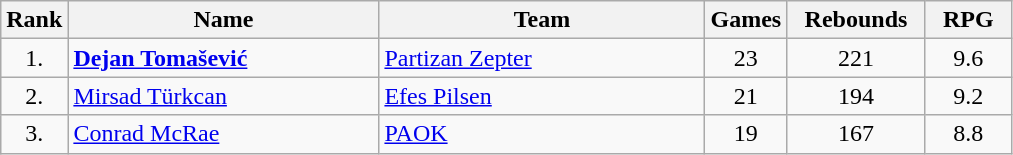<table class="wikitable" style="text-align: center;">
<tr>
<th>Rank</th>
<th width=200>Name</th>
<th width=210>Team</th>
<th>Games</th>
<th width=85>Rebounds</th>
<th width=50>RPG</th>
</tr>
<tr>
<td>1.</td>
<td align="left"> <strong><a href='#'>Dejan Tomašević</a></strong></td>
<td align="left"> <a href='#'>Partizan Zepter</a></td>
<td>23</td>
<td>221</td>
<td>9.6</td>
</tr>
<tr>
<td>2.</td>
<td align="left"> <a href='#'>Mirsad Türkcan</a></td>
<td align="left"> <a href='#'>Efes Pilsen</a></td>
<td>21</td>
<td>194</td>
<td>9.2</td>
</tr>
<tr>
<td>3.</td>
<td align="left"> <a href='#'>Conrad McRae</a></td>
<td align="left"> <a href='#'>PAOK</a></td>
<td>19</td>
<td>167</td>
<td>8.8</td>
</tr>
</table>
